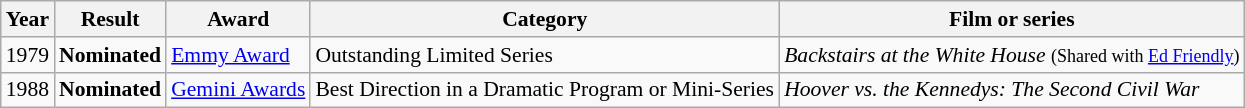<table class="wikitable" style="font-size: 90%;">
<tr>
<th>Year</th>
<th>Result</th>
<th>Award</th>
<th>Category</th>
<th>Film or series</th>
</tr>
<tr>
<td>1979</td>
<td><strong>Nominated</strong></td>
<td><a href='#'>Emmy Award</a></td>
<td>Outstanding Limited Series</td>
<td><em>Backstairs at the White House</em> <small>(Shared with <a href='#'>Ed Friendly</a>)</small></td>
</tr>
<tr>
<td>1988</td>
<td><strong>Nominated</strong></td>
<td><a href='#'>Gemini Awards</a></td>
<td>Best Direction in a Dramatic Program or Mini-Series</td>
<td><em>Hoover vs. the Kennedys: The Second Civil War</em></td>
</tr>
</table>
